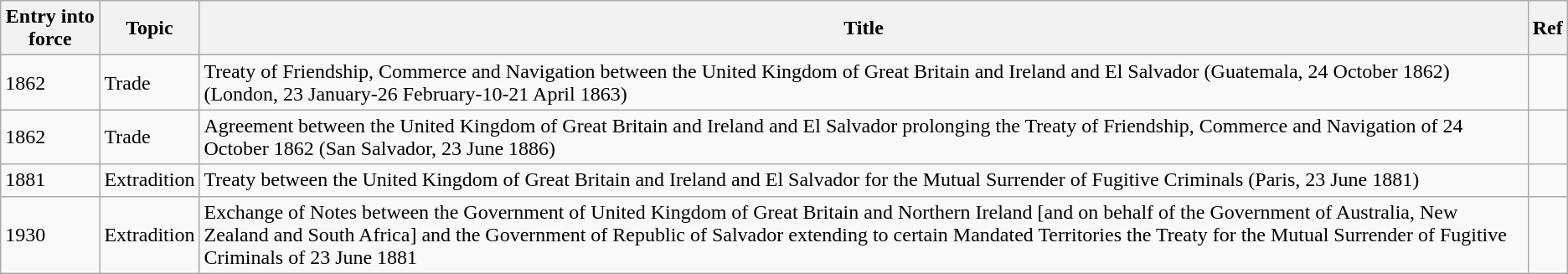<table class="wikitable sortable">
<tr>
<th>Entry into force</th>
<th>Topic</th>
<th>Title</th>
<th>Ref</th>
</tr>
<tr>
<td>1862</td>
<td>Trade</td>
<td>Treaty of Friendship, Commerce and Navigation between the United Kingdom of Great Britain and Ireland and El Salvador (Guatemala, 24 October 1862) (London, 23 January-26 February-10-21 April 1863)</td>
<td></td>
</tr>
<tr>
<td>1862</td>
<td>Trade</td>
<td>Agreement between the United Kingdom of Great Britain and Ireland and El Salvador prolonging the Treaty of Friendship, Commerce and Navigation of 24 October 1862 (San Salvador, 23 June 1886)</td>
<td></td>
</tr>
<tr>
<td>1881</td>
<td>Extradition</td>
<td>Treaty between the United Kingdom of Great Britain and Ireland and El Salvador for the Mutual Surrender of Fugitive Criminals (Paris, 23 June 1881)</td>
<td></td>
</tr>
<tr>
<td>1930</td>
<td>Extradition</td>
<td>Exchange of Notes between the Government of United Kingdom of Great Britain and Northern Ireland [and on behalf of the Government of Australia, New Zealand and South Africa] and the Government of Republic of Salvador extending to certain Mandated Territories the Treaty for the Mutual Surrender of Fugitive Criminals of 23 June 1881</td>
<td></td>
</tr>
</table>
